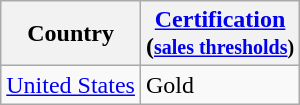<table class="wikitable sortable">
<tr>
<th align="left">Country</th>
<th><a href='#'>Certification</a><br>(<small><a href='#'>sales thresholds</a>)</small></th>
</tr>
<tr>
<td><a href='#'>United States</a></td>
<td>Gold </td>
</tr>
</table>
